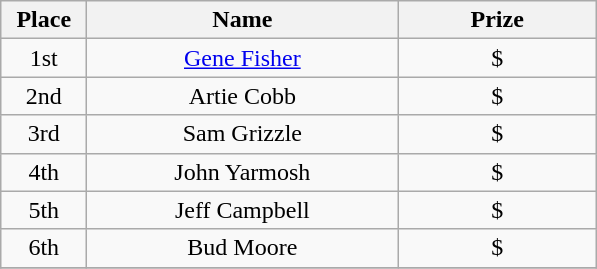<table class="wikitable">
<tr>
<th width="50">Place</th>
<th width="200">Name</th>
<th width="125">Prize</th>
</tr>
<tr>
<td align = "center">1st</td>
<td align = "center"><a href='#'>Gene Fisher</a></td>
<td align = "center">$</td>
</tr>
<tr>
<td align = "center">2nd</td>
<td align = "center">Artie Cobb</td>
<td align = "center">$</td>
</tr>
<tr>
<td align = "center">3rd</td>
<td align = "center">Sam Grizzle</td>
<td align = "center">$</td>
</tr>
<tr>
<td align = "center">4th</td>
<td align = "center">John Yarmosh</td>
<td align = "center">$</td>
</tr>
<tr>
<td align = "center">5th</td>
<td align = "center">Jeff Campbell</td>
<td align = "center">$</td>
</tr>
<tr>
<td align = "center">6th</td>
<td align = "center">Bud Moore</td>
<td align = "center">$</td>
</tr>
<tr>
</tr>
</table>
